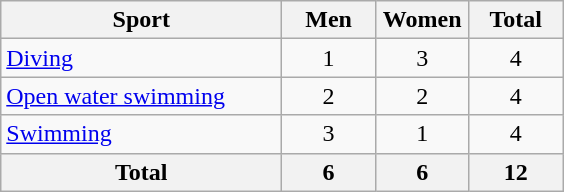<table class="wikitable sortable" style="text-align:center;">
<tr>
<th width=180>Sport</th>
<th width=55>Men</th>
<th width=55>Women</th>
<th width=55>Total</th>
</tr>
<tr>
<td align=left><a href='#'>Diving</a></td>
<td>1</td>
<td>3</td>
<td>4</td>
</tr>
<tr>
<td align=left><a href='#'>Open water swimming</a></td>
<td>2</td>
<td>2</td>
<td>4</td>
</tr>
<tr>
<td align=left><a href='#'>Swimming</a></td>
<td>3</td>
<td>1</td>
<td>4</td>
</tr>
<tr>
<th>Total</th>
<th>6</th>
<th>6</th>
<th>12</th>
</tr>
</table>
